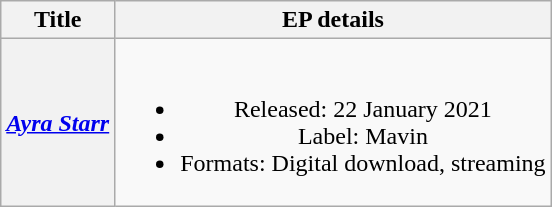<table class="wikitable plainrowheaders" style="text-align:center;">
<tr>
<th scope="col">Title</th>
<th scope="col">EP details</th>
</tr>
<tr>
<th scope="row"><em><a href='#'>Ayra Starr</a></em></th>
<td><br><ul><li>Released: 22 January 2021</li><li>Label: Mavin</li><li>Formats: Digital download, streaming</li></ul></td>
</tr>
</table>
